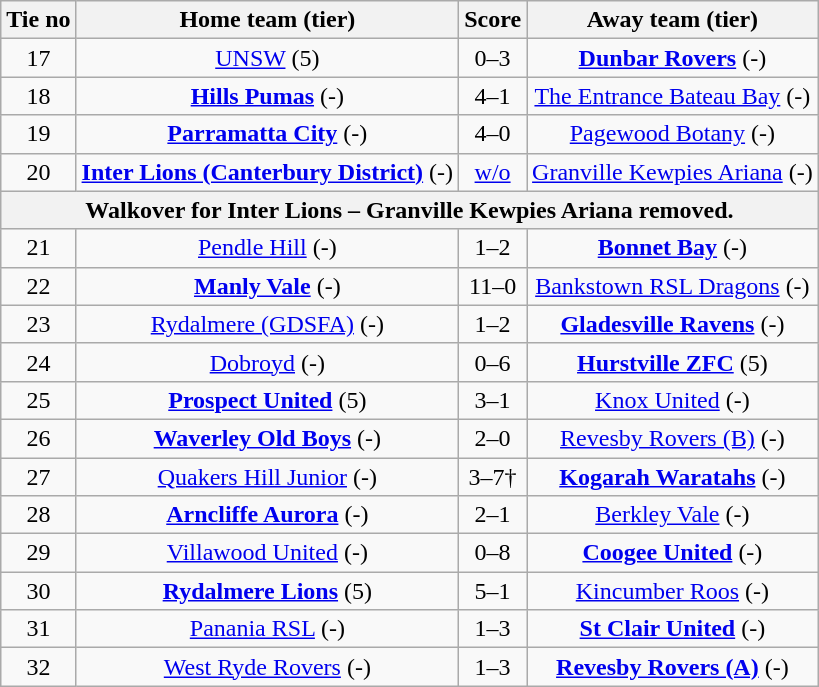<table class="wikitable" style="text-align:center">
<tr>
<th>Tie no</th>
<th>Home team (tier)</th>
<th>Score</th>
<th>Away team (tier)</th>
</tr>
<tr>
<td>17</td>
<td><a href='#'>UNSW</a> (5)</td>
<td>0–3</td>
<td><strong><a href='#'>Dunbar Rovers</a></strong> (-)</td>
</tr>
<tr>
<td>18</td>
<td><strong><a href='#'>Hills Pumas</a></strong> (-)</td>
<td>4–1</td>
<td><a href='#'>The Entrance Bateau Bay</a> (-)</td>
</tr>
<tr>
<td>19</td>
<td><strong><a href='#'>Parramatta City</a></strong> (-)</td>
<td>4–0</td>
<td><a href='#'>Pagewood Botany</a> (-)</td>
</tr>
<tr>
<td>20</td>
<td><strong><a href='#'>Inter Lions (Canterbury District)</a></strong> (-)</td>
<td><a href='#'>w/o</a></td>
<td><a href='#'>Granville Kewpies Ariana</a> (-)</td>
</tr>
<tr>
<th colspan=4>Walkover for Inter Lions – Granville Kewpies Ariana removed.</th>
</tr>
<tr>
<td>21</td>
<td><a href='#'>Pendle Hill</a> (-)</td>
<td>1–2</td>
<td><strong><a href='#'>Bonnet Bay</a></strong> (-)</td>
</tr>
<tr>
<td>22</td>
<td><strong><a href='#'>Manly Vale</a></strong> (-)</td>
<td>11–0</td>
<td><a href='#'>Bankstown RSL Dragons</a> (-)</td>
</tr>
<tr>
<td>23</td>
<td><a href='#'>Rydalmere (GDSFA)</a> (-)</td>
<td>1–2</td>
<td><strong><a href='#'>Gladesville Ravens</a></strong> (-)</td>
</tr>
<tr>
<td>24</td>
<td><a href='#'>Dobroyd</a> (-)</td>
<td>0–6</td>
<td><strong><a href='#'>Hurstville ZFC</a></strong> (5)</td>
</tr>
<tr>
<td>25</td>
<td><strong><a href='#'>Prospect United</a></strong> (5)</td>
<td>3–1</td>
<td><a href='#'>Knox United</a> (-)</td>
</tr>
<tr>
<td>26</td>
<td><strong><a href='#'>Waverley Old Boys</a></strong> (-)</td>
<td>2–0</td>
<td><a href='#'>Revesby Rovers (B)</a> (-)</td>
</tr>
<tr>
<td>27</td>
<td><a href='#'>Quakers Hill Junior</a> (-)</td>
<td>3–7†</td>
<td><strong><a href='#'>Kogarah Waratahs</a></strong> (-)</td>
</tr>
<tr>
<td>28</td>
<td><strong><a href='#'>Arncliffe Aurora</a></strong> (-)</td>
<td>2–1</td>
<td><a href='#'>Berkley Vale</a> (-)</td>
</tr>
<tr>
<td>29</td>
<td><a href='#'>Villawood United</a> (-)</td>
<td>0–8</td>
<td><strong><a href='#'>Coogee United</a></strong> (-)</td>
</tr>
<tr>
<td>30</td>
<td><strong><a href='#'>Rydalmere Lions</a></strong> (5)</td>
<td>5–1</td>
<td><a href='#'>Kincumber Roos</a> (-)</td>
</tr>
<tr>
<td>31</td>
<td><a href='#'>Panania RSL</a> (-)</td>
<td>1–3</td>
<td><strong><a href='#'>St Clair United</a></strong> (-)</td>
</tr>
<tr>
<td>32</td>
<td><a href='#'>West Ryde Rovers</a> (-)</td>
<td>1–3</td>
<td><strong><a href='#'>Revesby Rovers (A)</a></strong> (-)</td>
</tr>
</table>
